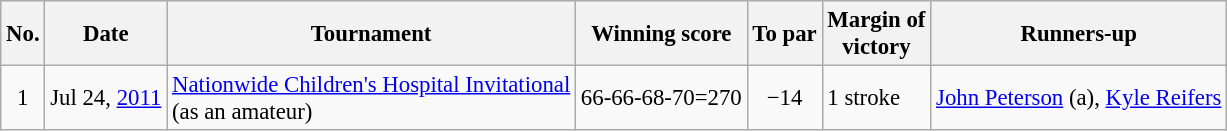<table class="wikitable" style="font-size:95%;">
<tr>
<th>No.</th>
<th>Date</th>
<th>Tournament</th>
<th>Winning score</th>
<th>To par</th>
<th>Margin of<br>victory</th>
<th>Runners-up</th>
</tr>
<tr>
<td align=center>1</td>
<td align=right>Jul 24, <a href='#'>2011</a></td>
<td><a href='#'>Nationwide Children's Hospital Invitational</a><br>(as an amateur)</td>
<td align=right>66-66-68-70=270</td>
<td align=center>−14</td>
<td>1 stroke</td>
<td> <a href='#'>John Peterson</a> (a),  <a href='#'>Kyle Reifers</a></td>
</tr>
</table>
